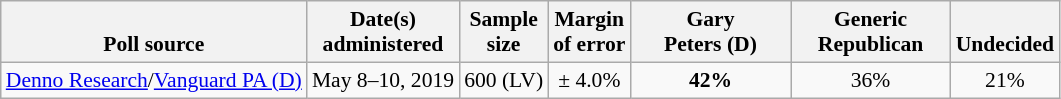<table class="wikitable" style="font-size:90%;text-align:center;">
<tr valign=bottom>
<th>Poll source</th>
<th>Date(s)<br>administered</th>
<th>Sample<br>size</th>
<th>Margin<br>of error</th>
<th style="width:100px;">Gary<br>Peters (D)</th>
<th style="width:100px;">Generic<br>Republican</th>
<th>Undecided</th>
</tr>
<tr>
<td style="text-align:left;"><a href='#'>Denno Research</a>/<a href='#'>Vanguard PA (D)</a></td>
<td>May 8–10, 2019</td>
<td>600 (LV)</td>
<td>± 4.0%</td>
<td><strong>42%</strong></td>
<td>36%</td>
<td>21%</td>
</tr>
</table>
